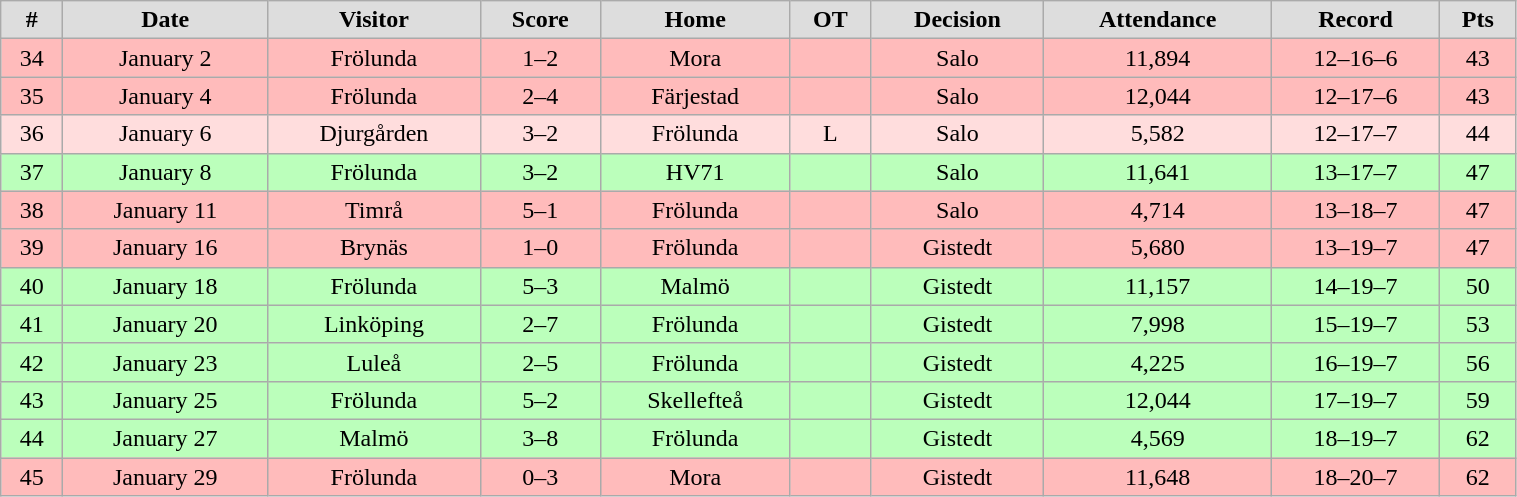<table class="wikitable" style="width:80%;">
<tr style="text-align:center; background:#ddd;">
<td><strong>#</strong></td>
<td><strong>Date</strong></td>
<td><strong>Visitor</strong></td>
<td><strong>Score</strong></td>
<td><strong>Home</strong></td>
<td><strong>OT</strong></td>
<td><strong>Decision</strong></td>
<td><strong>Attendance</strong></td>
<td><strong>Record</strong></td>
<td><strong>Pts</strong></td>
</tr>
<tr style="text-align:center; background:#fbb;">
<td>34</td>
<td>January 2</td>
<td>Frölunda</td>
<td>1–2</td>
<td>Mora</td>
<td></td>
<td>Salo</td>
<td>11,894</td>
<td>12–16–6</td>
<td>43</td>
</tr>
<tr style="text-align:center; background:#fbb;">
<td>35</td>
<td>January 4</td>
<td>Frölunda</td>
<td>2–4</td>
<td>Färjestad</td>
<td></td>
<td>Salo</td>
<td>12,044</td>
<td>12–17–6</td>
<td>43</td>
</tr>
<tr style="text-align:center; background:#fdd;">
<td>36</td>
<td>January 6</td>
<td>Djurgården</td>
<td>3–2</td>
<td>Frölunda</td>
<td>L</td>
<td>Salo</td>
<td>5,582</td>
<td>12–17–7</td>
<td>44</td>
</tr>
<tr style="text-align:center; background:#bfb;">
<td>37</td>
<td>January 8</td>
<td>Frölunda</td>
<td>3–2</td>
<td>HV71</td>
<td></td>
<td>Salo</td>
<td>11,641</td>
<td>13–17–7</td>
<td>47</td>
</tr>
<tr style="text-align:center; background:#fbb;">
<td>38</td>
<td>January 11</td>
<td>Timrå</td>
<td>5–1</td>
<td>Frölunda</td>
<td></td>
<td>Salo</td>
<td>4,714</td>
<td>13–18–7</td>
<td>47</td>
</tr>
<tr style="text-align:center; background:#fbb;">
<td>39</td>
<td>January 16</td>
<td>Brynäs</td>
<td>1–0</td>
<td>Frölunda</td>
<td></td>
<td>Gistedt</td>
<td>5,680</td>
<td>13–19–7</td>
<td>47</td>
</tr>
<tr style="text-align:center; background:#bfb;">
<td>40</td>
<td>January 18</td>
<td>Frölunda</td>
<td>5–3</td>
<td>Malmö</td>
<td></td>
<td>Gistedt</td>
<td>11,157</td>
<td>14–19–7</td>
<td>50</td>
</tr>
<tr style="text-align:center; background:#bfb;">
<td>41</td>
<td>January 20</td>
<td>Linköping</td>
<td>2–7</td>
<td>Frölunda</td>
<td></td>
<td>Gistedt</td>
<td>7,998</td>
<td>15–19–7</td>
<td>53</td>
</tr>
<tr style="text-align:center; background:#bfb;">
<td>42</td>
<td>January 23</td>
<td>Luleå</td>
<td>2–5</td>
<td>Frölunda</td>
<td></td>
<td>Gistedt</td>
<td>4,225</td>
<td>16–19–7</td>
<td>56</td>
</tr>
<tr style="text-align:center; background:#bfb;">
<td>43</td>
<td>January 25</td>
<td>Frölunda</td>
<td>5–2</td>
<td>Skellefteå</td>
<td></td>
<td>Gistedt</td>
<td>12,044</td>
<td>17–19–7</td>
<td>59</td>
</tr>
<tr style="text-align:center; background:#bfb;">
<td>44</td>
<td>January 27</td>
<td>Malmö</td>
<td>3–8</td>
<td>Frölunda</td>
<td></td>
<td>Gistedt</td>
<td>4,569</td>
<td>18–19–7</td>
<td>62</td>
</tr>
<tr style="text-align:center; background:#fbb;">
<td>45</td>
<td>January 29</td>
<td>Frölunda</td>
<td>0–3</td>
<td>Mora</td>
<td></td>
<td>Gistedt</td>
<td>11,648</td>
<td>18–20–7</td>
<td>62</td>
</tr>
</table>
